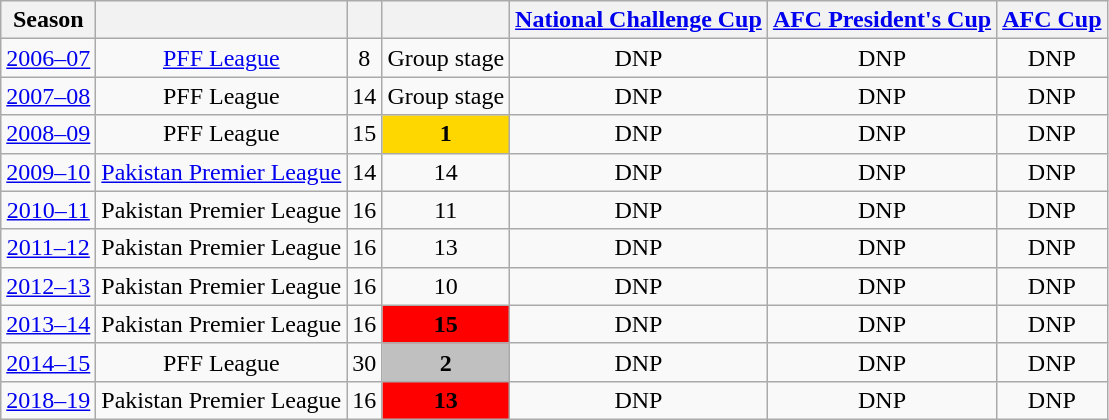<table class="wikitable" style="text-align:center">
<tr>
<th>Season</th>
<th></th>
<th></th>
<th></th>
<th><a href='#'>National Challenge Cup</a></th>
<th colspan="1"><a href='#'>AFC President's Cup</a></th>
<th colspan="1"><a href='#'>AFC Cup</a></th>
</tr>
<tr>
<td><a href='#'>2006–07</a></td>
<td><a href='#'>PFF League</a></td>
<td>8</td>
<td>Group stage</td>
<td>DNP</td>
<td>DNP</td>
<td>DNP</td>
</tr>
<tr>
<td><a href='#'>2007–08</a></td>
<td>PFF League</td>
<td>14</td>
<td>Group stage</td>
<td>DNP</td>
<td>DNP</td>
<td>DNP</td>
</tr>
<tr>
<td><a href='#'>2008–09</a></td>
<td>PFF League</td>
<td>15</td>
<td align="center" bgcolor="Gold"><strong>1</strong></td>
<td>DNP</td>
<td>DNP</td>
<td>DNP</td>
</tr>
<tr>
<td><a href='#'>2009–10</a></td>
<td><a href='#'>Pakistan Premier League</a></td>
<td>14</td>
<td>14</td>
<td>DNP</td>
<td>DNP</td>
<td>DNP</td>
</tr>
<tr>
<td align="center"><a href='#'>2010–11</a></td>
<td align="center">Pakistan Premier League</td>
<td align="center">16</td>
<td align="center">11</td>
<td align="center">DNP</td>
<td align="center">DNP</td>
<td align="center">DNP</td>
</tr>
<tr>
<td align="center"><a href='#'>2011–12</a></td>
<td align="center">Pakistan Premier League</td>
<td align="center">16</td>
<td align="center">13</td>
<td align="center">DNP</td>
<td align="center">DNP</td>
<td align="center">DNP</td>
</tr>
<tr>
<td align="center"><a href='#'>2012–13</a></td>
<td align="center">Pakistan Premier League</td>
<td align="center">16</td>
<td align="center">10</td>
<td align="center">DNP</td>
<td align="center">DNP</td>
<td align="center">DNP</td>
</tr>
<tr>
<td align="center"><a href='#'>2013–14</a></td>
<td align="center">Pakistan Premier League</td>
<td align="center">16</td>
<td align="center" bgcolor="Red"><strong>15</strong></td>
<td align="center">DNP</td>
<td align="center">DNP</td>
<td align="center">DNP</td>
</tr>
<tr>
<td><a href='#'>2014–15</a></td>
<td>PFF League</td>
<td>30</td>
<td align="center" bgcolor="Silver"><strong>2</strong></td>
<td>DNP</td>
<td>DNP</td>
<td>DNP</td>
</tr>
<tr>
<td align="center"><a href='#'>2018–19</a></td>
<td align="center">Pakistan Premier League</td>
<td align="center">16</td>
<td align="center" bgcolor="Red"><strong>13</strong></td>
<td align="center">DNP</td>
<td align="center">DNP</td>
<td align="center">DNP</td>
</tr>
</table>
